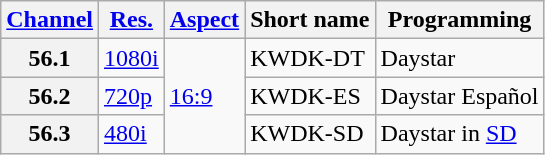<table class="wikitable">
<tr>
<th scope = "col"><a href='#'>Channel</a></th>
<th scope = "col"><a href='#'>Res.</a></th>
<th scope = "col"><a href='#'>Aspect</a></th>
<th scope = "col">Short name</th>
<th scope = "col">Programming</th>
</tr>
<tr>
<th scope = "row">56.1</th>
<td><a href='#'>1080i</a></td>
<td rowspan="3"><a href='#'>16:9</a></td>
<td>KWDK-DT</td>
<td>Daystar</td>
</tr>
<tr>
<th scope = "row">56.2</th>
<td><a href='#'>720p</a></td>
<td>KWDK-ES</td>
<td>Daystar Español</td>
</tr>
<tr>
<th scope = "row">56.3</th>
<td><a href='#'>480i</a></td>
<td>KWDK-SD</td>
<td>Daystar in <a href='#'>SD</a></td>
</tr>
</table>
